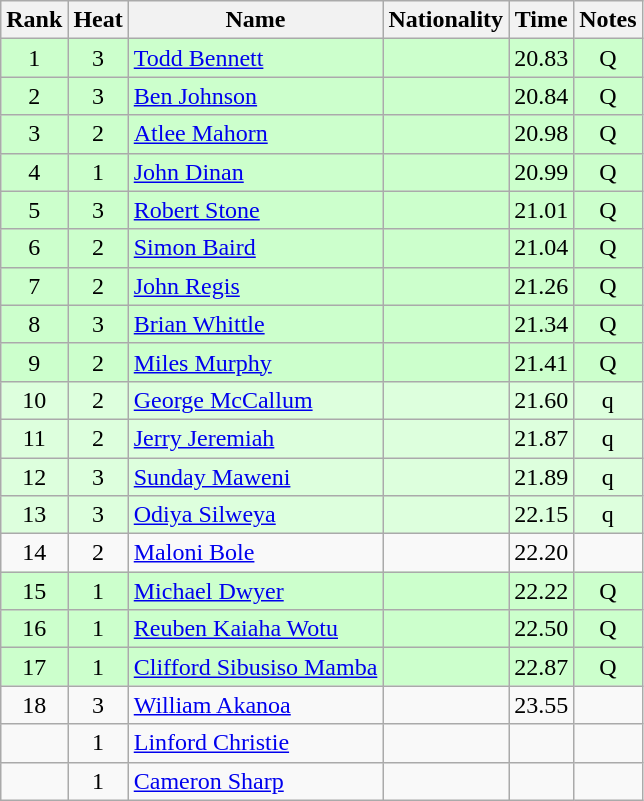<table class="wikitable sortable" style="text-align:center">
<tr>
<th>Rank</th>
<th>Heat</th>
<th>Name</th>
<th>Nationality</th>
<th>Time</th>
<th>Notes</th>
</tr>
<tr bgcolor=ccffcc>
<td>1</td>
<td>3</td>
<td align=left><a href='#'>Todd Bennett</a></td>
<td align=left></td>
<td>20.83</td>
<td>Q</td>
</tr>
<tr bgcolor=ccffcc>
<td>2</td>
<td>3</td>
<td align=left><a href='#'>Ben Johnson</a></td>
<td align=left></td>
<td>20.84</td>
<td>Q</td>
</tr>
<tr bgcolor=ccffcc>
<td>3</td>
<td>2</td>
<td align=left><a href='#'>Atlee Mahorn</a></td>
<td align=left></td>
<td>20.98</td>
<td>Q</td>
</tr>
<tr bgcolor=ccffcc>
<td>4</td>
<td>1</td>
<td align=left><a href='#'>John Dinan</a></td>
<td align=left></td>
<td>20.99</td>
<td>Q</td>
</tr>
<tr bgcolor=ccffcc>
<td>5</td>
<td>3</td>
<td align=left><a href='#'>Robert Stone</a></td>
<td align=left></td>
<td>21.01</td>
<td>Q</td>
</tr>
<tr bgcolor=ccffcc>
<td>6</td>
<td>2</td>
<td align=left><a href='#'>Simon Baird</a></td>
<td align=left></td>
<td>21.04</td>
<td>Q</td>
</tr>
<tr bgcolor=ccffcc>
<td>7</td>
<td>2</td>
<td align=left><a href='#'>John Regis</a></td>
<td align=left></td>
<td>21.26</td>
<td>Q</td>
</tr>
<tr bgcolor=ccffcc>
<td>8</td>
<td>3</td>
<td align=left><a href='#'>Brian Whittle</a></td>
<td align=left></td>
<td>21.34</td>
<td>Q</td>
</tr>
<tr bgcolor=ccffcc>
<td>9</td>
<td>2</td>
<td align=left><a href='#'>Miles Murphy</a></td>
<td align=left></td>
<td>21.41</td>
<td>Q</td>
</tr>
<tr bgcolor=ddffdd>
<td>10</td>
<td>2</td>
<td align=left><a href='#'>George McCallum</a></td>
<td align=left></td>
<td>21.60</td>
<td>q</td>
</tr>
<tr bgcolor=ddffdd>
<td>11</td>
<td>2</td>
<td align=left><a href='#'>Jerry Jeremiah</a></td>
<td align=left></td>
<td>21.87</td>
<td>q</td>
</tr>
<tr bgcolor=ddffdd>
<td>12</td>
<td>3</td>
<td align=left><a href='#'>Sunday Maweni</a></td>
<td align=left></td>
<td>21.89</td>
<td>q</td>
</tr>
<tr bgcolor=ddffdd>
<td>13</td>
<td>3</td>
<td align=left><a href='#'>Odiya Silweya</a></td>
<td align=left></td>
<td>22.15</td>
<td>q</td>
</tr>
<tr>
<td>14</td>
<td>2</td>
<td align=left><a href='#'>Maloni Bole</a></td>
<td align=left></td>
<td>22.20</td>
<td></td>
</tr>
<tr bgcolor=ccffcc>
<td>15</td>
<td>1</td>
<td align=left><a href='#'>Michael Dwyer</a></td>
<td align=left></td>
<td>22.22</td>
<td>Q</td>
</tr>
<tr bgcolor=ccffcc>
<td>16</td>
<td>1</td>
<td align=left><a href='#'>Reuben Kaiaha Wotu</a></td>
<td align=left></td>
<td>22.50</td>
<td>Q</td>
</tr>
<tr bgcolor=ccffcc>
<td>17</td>
<td>1</td>
<td align=left><a href='#'>Clifford Sibusiso Mamba</a></td>
<td align=left></td>
<td>22.87</td>
<td>Q</td>
</tr>
<tr>
<td>18</td>
<td>3</td>
<td align=left><a href='#'>William Akanoa</a></td>
<td align=left></td>
<td>23.55</td>
<td></td>
</tr>
<tr>
<td></td>
<td>1</td>
<td align=left><a href='#'>Linford Christie</a></td>
<td align=left></td>
<td></td>
<td></td>
</tr>
<tr>
<td></td>
<td>1</td>
<td align=left><a href='#'>Cameron Sharp</a></td>
<td align=left></td>
<td></td>
<td></td>
</tr>
</table>
